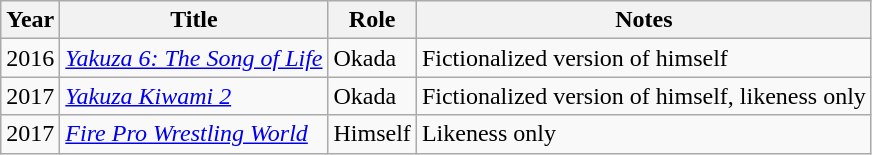<table class="wikitable">
<tr>
<th>Year</th>
<th>Title</th>
<th>Role</th>
<th>Notes</th>
</tr>
<tr>
<td>2016</td>
<td><em><a href='#'>Yakuza 6: The Song of Life</a></em></td>
<td>Okada</td>
<td>Fictionalized version of himself</td>
</tr>
<tr>
<td>2017</td>
<td><em><a href='#'>Yakuza Kiwami 2</a></em></td>
<td>Okada</td>
<td>Fictionalized version of himself, likeness only</td>
</tr>
<tr>
<td>2017</td>
<td><em><a href='#'>Fire Pro Wrestling World</a></em></td>
<td>Himself</td>
<td>Likeness only</td>
</tr>
</table>
